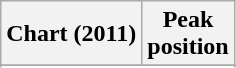<table class="wikitable sortable">
<tr>
<th align="left">Chart (2011)</th>
<th align="center">Peak<br>position</th>
</tr>
<tr>
</tr>
<tr>
</tr>
</table>
